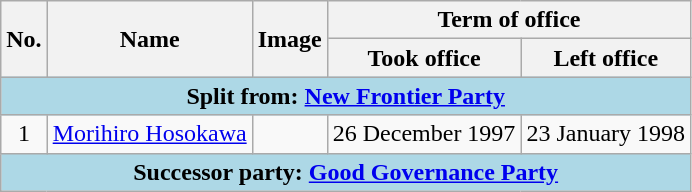<table class="wikitable"  style="text-align:center">
<tr>
<th rowspan=2>No.</th>
<th rowspan="2">Name</th>
<th rowspan="2">Image</th>
<th colspan=2>Term of office</th>
</tr>
<tr>
<th>Took office</th>
<th>Left office</th>
</tr>
<tr>
<td bgcolor="lightblue" colspan="5"><strong>Split from: <a href='#'>New Frontier Party</a></strong></td>
</tr>
<tr>
<td>1</td>
<td><a href='#'>Morihiro Hosokawa</a></td>
<td></td>
<td>26 December 1997</td>
<td>23 January 1998</td>
</tr>
<tr>
<td bgcolor="lightblue" colspan="5"><strong>Successor party: <a href='#'>Good Governance Party</a></strong></td>
</tr>
</table>
